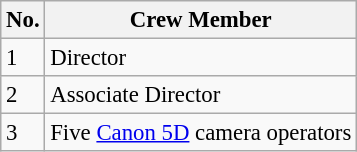<table class="wikitable" style="font-size:95%;">
<tr>
<th>No.</th>
<th>Crew Member</th>
</tr>
<tr>
<td>1</td>
<td>Director</td>
</tr>
<tr>
<td>2</td>
<td>Associate Director</td>
</tr>
<tr>
<td>3</td>
<td>Five <a href='#'>Canon 5D</a> camera operators</td>
</tr>
</table>
